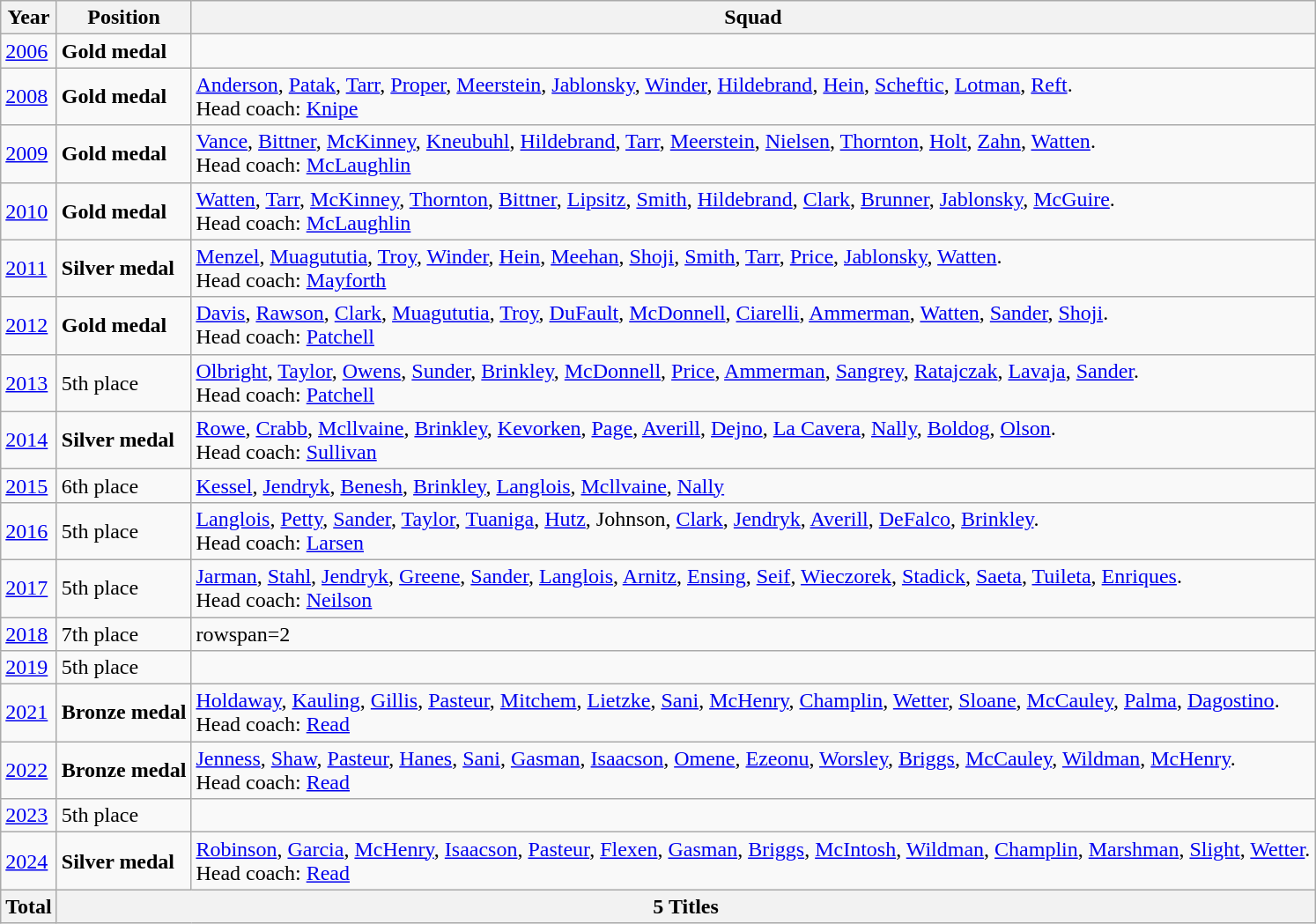<table class="wikitable" style="text-align: center;">
<tr>
<th>Year</th>
<th>Position</th>
<th>Squad</th>
</tr>
<tr style="text-align:left;">
<td><a href='#'>2006</a></td>
<td> <strong>Gold medal</strong></td>
<td></td>
</tr>
<tr style="text-align:left;">
<td><a href='#'>2008</a></td>
<td> <strong>Gold medal</strong></td>
<td><a href='#'>Anderson</a>, <a href='#'>Patak</a>, <a href='#'>Tarr</a>, <a href='#'>Proper</a>, <a href='#'>Meerstein</a>, <a href='#'>Jablonsky</a>, <a href='#'>Winder</a>, <a href='#'>Hildebrand</a>, <a href='#'>Hein</a>, <a href='#'>Scheftic</a>, <a href='#'>Lotman</a>, <a href='#'>Reft</a>. <br>Head coach: <a href='#'>Knipe</a></td>
</tr>
<tr style="text-align:left;">
<td><a href='#'>2009</a></td>
<td> <strong>Gold medal</strong></td>
<td><a href='#'>Vance</a>, <a href='#'>Bittner</a>, <a href='#'>McKinney</a>, <a href='#'>Kneubuhl</a>, <a href='#'>Hildebrand</a>, <a href='#'>Tarr</a>, <a href='#'>Meerstein</a>, <a href='#'>Nielsen</a>, <a href='#'>Thornton</a>, <a href='#'>Holt</a>, <a href='#'>Zahn</a>, <a href='#'>Watten</a>. <br>Head coach: <a href='#'>McLaughlin</a></td>
</tr>
<tr style="text-align:left;">
<td><a href='#'>2010</a></td>
<td> <strong>Gold medal</strong></td>
<td><a href='#'>Watten</a>, <a href='#'>Tarr</a>, <a href='#'>McKinney</a>, <a href='#'>Thornton</a>, <a href='#'>Bittner</a>, <a href='#'>Lipsitz</a>, <a href='#'>Smith</a>, <a href='#'>Hildebrand</a>, <a href='#'>Clark</a>, <a href='#'>Brunner</a>, <a href='#'>Jablonsky</a>, <a href='#'>McGuire</a>. <br>Head coach: <a href='#'>McLaughlin</a></td>
</tr>
<tr style="text-align:left;">
<td><a href='#'>2011</a></td>
<td> <strong>Silver medal</strong></td>
<td><a href='#'>Menzel</a>, <a href='#'>Muagututia</a>, <a href='#'>Troy</a>, <a href='#'>Winder</a>, <a href='#'>Hein</a>, <a href='#'>Meehan</a>, <a href='#'>Shoji</a>, <a href='#'>Smith</a>, <a href='#'>Tarr</a>, <a href='#'>Price</a>, <a href='#'>Jablonsky</a>, <a href='#'>Watten</a>. <br>Head coach: <a href='#'>Mayforth</a></td>
</tr>
<tr style="text-align:left;">
<td><a href='#'>2012</a></td>
<td> <strong>Gold medal</strong></td>
<td><a href='#'>Davis</a>, <a href='#'>Rawson</a>, <a href='#'>Clark</a>, <a href='#'>Muagututia</a>, <a href='#'>Troy</a>, <a href='#'>DuFault</a>, <a href='#'>McDonnell</a>, <a href='#'>Ciarelli</a>, <a href='#'>Ammerman</a>, <a href='#'>Watten</a>, <a href='#'>Sander</a>, <a href='#'>Shoji</a>. <br>Head coach: <a href='#'>Patchell</a></td>
</tr>
<tr style="text-align:left;">
<td><a href='#'>2013</a></td>
<td>5th place</td>
<td><a href='#'>Olbright</a>, <a href='#'>Taylor</a>, <a href='#'>Owens</a>, <a href='#'>Sunder</a>, <a href='#'>Brinkley</a>, <a href='#'>McDonnell</a>, <a href='#'>Price</a>, <a href='#'>Ammerman</a>, <a href='#'>Sangrey</a>, <a href='#'>Ratajczak</a>, <a href='#'>Lavaja</a>, <a href='#'>Sander</a>. <br>Head coach: <a href='#'>Patchell</a></td>
</tr>
<tr style="text-align:left;">
<td><a href='#'>2014</a></td>
<td> <strong>Silver medal</strong></td>
<td><a href='#'>Rowe</a>, <a href='#'>Crabb</a>, <a href='#'>Mcllvaine</a>, <a href='#'>Brinkley</a>, <a href='#'>Kevorken</a>, <a href='#'>Page</a>, <a href='#'>Averill</a>, <a href='#'>Dejno</a>, <a href='#'>La Cavera</a>, <a href='#'>Nally</a>, <a href='#'>Boldog</a>, <a href='#'>Olson</a>. <br>Head coach: <a href='#'>Sullivan</a></td>
</tr>
<tr style="text-align:left;">
<td><a href='#'>2015</a></td>
<td>6th place</td>
<td><a href='#'>Kessel</a>, <a href='#'>Jendryk</a>, <a href='#'>Benesh</a>, <a href='#'>Brinkley</a>, <a href='#'>Langlois</a>, <a href='#'>Mcllvaine</a>, <a href='#'>Nally</a></td>
</tr>
<tr style="text-align:left;">
<td><a href='#'>2016</a></td>
<td>5th place</td>
<td><a href='#'>Langlois</a>, <a href='#'>Petty</a>, <a href='#'>Sander</a>, <a href='#'>Taylor</a>, <a href='#'>Tuaniga</a>, <a href='#'>Hutz</a>, Johnson, <a href='#'>Clark</a>, <a href='#'>Jendryk</a>, <a href='#'>Averill</a>, <a href='#'>DeFalco</a>, <a href='#'>Brinkley</a>. <br>Head coach: <a href='#'>Larsen</a></td>
</tr>
<tr style="text-align:left;">
<td><a href='#'>2017</a></td>
<td>5th place</td>
<td><a href='#'>Jarman</a>, <a href='#'>Stahl</a>, <a href='#'>Jendryk</a>, <a href='#'>Greene</a>, <a href='#'>Sander</a>, <a href='#'>Langlois</a>, <a href='#'>Arnitz</a>, <a href='#'>Ensing</a>, <a href='#'>Seif</a>, <a href='#'>Wieczorek</a>, <a href='#'>Stadick</a>, <a href='#'>Saeta</a>, <a href='#'>Tuileta</a>, <a href='#'>Enriques</a>. <br>Head coach: <a href='#'>Neilson</a></td>
</tr>
<tr style="text-align:left;">
<td><a href='#'>2018</a></td>
<td>7th place</td>
<td>rowspan=2 </td>
</tr>
<tr style="text-align:left;">
<td><a href='#'>2019</a></td>
<td>5th place</td>
</tr>
<tr style="text-align:left;">
<td><a href='#'>2021</a></td>
<td> <strong>Bronze medal</strong></td>
<td><a href='#'>Holdaway</a>, <a href='#'>Kauling</a>, <a href='#'>Gillis</a>, <a href='#'>Pasteur</a>, <a href='#'>Mitchem</a>, <a href='#'>Lietzke</a>, <a href='#'>Sani</a>, <a href='#'>McHenry</a>, <a href='#'>Champlin</a>, <a href='#'>Wetter</a>, <a href='#'>Sloane</a>, <a href='#'>McCauley</a>, <a href='#'>Palma</a>, <a href='#'>Dagostino</a>. <br>Head coach: <a href='#'>Read</a></td>
</tr>
<tr style="text-align:left;">
<td><a href='#'>2022</a></td>
<td> <strong>Bronze medal</strong></td>
<td><a href='#'>Jenness</a>, <a href='#'>Shaw</a>, <a href='#'>Pasteur</a>, <a href='#'>Hanes</a>, <a href='#'>Sani</a>, <a href='#'>Gasman</a>, <a href='#'>Isaacson</a>, <a href='#'>Omene</a>, <a href='#'>Ezeonu</a>, <a href='#'>Worsley</a>, <a href='#'>Briggs</a>, <a href='#'>McCauley</a>, <a href='#'>Wildman</a>, <a href='#'>McHenry</a>. <br>Head coach: <a href='#'>Read</a></td>
</tr>
<tr style="text-align:left;">
<td><a href='#'>2023</a></td>
<td>5th place</td>
<td></td>
</tr>
<tr style="text-align:left;">
<td><a href='#'>2024</a></td>
<td> <strong>Silver medal</strong></td>
<td><a href='#'>Robinson</a>, <a href='#'>Garcia</a>, <a href='#'>McHenry</a>, <a href='#'>Isaacson</a>, <a href='#'>Pasteur</a>, <a href='#'>Flexen</a>, <a href='#'>Gasman</a>, <a href='#'>Briggs</a>, <a href='#'>McIntosh</a>, <a href='#'>Wildman</a>, <a href='#'>Champlin</a>, <a href='#'>Marshman</a>, <a href='#'>Slight</a>, <a href='#'>Wetter</a>. <br>Head coach: <a href='#'>Read</a></td>
</tr>
<tr>
<th>Total</th>
<th colspan="2">5 Titles</th>
</tr>
</table>
